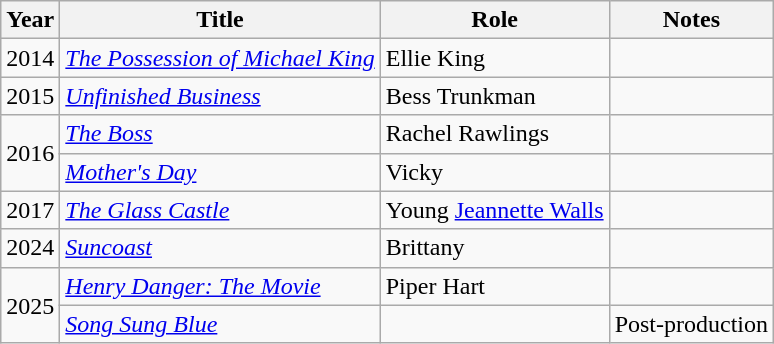<table class="wikitable sortable">
<tr>
<th>Year</th>
<th>Title</th>
<th>Role</th>
<th class="unsortable">Notes</th>
</tr>
<tr>
<td>2014</td>
<td data-sort-value="Possession of Michael King, The"><em><a href='#'>The Possession of Michael King</a></em></td>
<td>Ellie King</td>
<td></td>
</tr>
<tr>
<td>2015</td>
<td><em><a href='#'>Unfinished Business</a></em></td>
<td>Bess Trunkman</td>
<td></td>
</tr>
<tr>
<td rowspan="2">2016</td>
<td data-sort-value="Boss, The"><em><a href='#'>The Boss</a></em></td>
<td>Rachel Rawlings</td>
<td></td>
</tr>
<tr>
<td><em><a href='#'>Mother's Day</a></em></td>
<td>Vicky</td>
<td></td>
</tr>
<tr>
<td>2017</td>
<td data-sort-value="Glass Castle, The"><em><a href='#'>The Glass Castle</a></em></td>
<td>Young <a href='#'>Jeannette Walls</a></td>
<td></td>
</tr>
<tr>
<td>2024</td>
<td><em><a href='#'>Suncoast</a></em></td>
<td>Brittany</td>
<td></td>
</tr>
<tr>
<td rowspan="2">2025</td>
<td><em><a href='#'>Henry Danger: The Movie</a></em></td>
<td>Piper Hart</td>
<td></td>
</tr>
<tr>
<td><em><a href='#'>Song Sung Blue</a></em></td>
<td></td>
<td>Post-production</td>
</tr>
</table>
